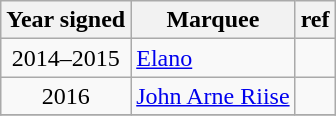<table class="wikitable" style="text-align: left;">
<tr>
<th>Year signed</th>
<th>Marquee</th>
<th>ref</th>
</tr>
<tr>
<td align=center>2014–2015</td>
<td> <a href='#'>Elano</a></td>
<td></td>
</tr>
<tr>
<td align=center>2016</td>
<td> <a href='#'>John Arne Riise</a></td>
<td></td>
</tr>
<tr>
</tr>
</table>
